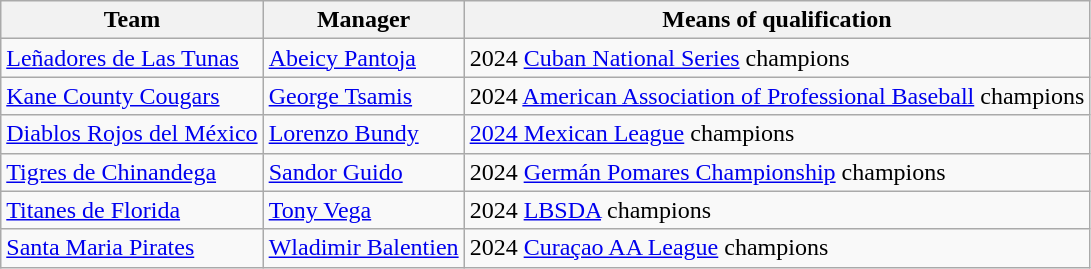<table class="wikitable">
<tr>
<th>Team</th>
<th>Manager</th>
<th>Means of qualification</th>
</tr>
<tr>
<td> <a href='#'>Leñadores de Las Tunas</a></td>
<td> <a href='#'>Abeicy Pantoja</a></td>
<td>2024 <a href='#'>Cuban National Series</a> champions</td>
</tr>
<tr>
<td> <a href='#'>Kane County Cougars</a></td>
<td> <a href='#'>George Tsamis</a></td>
<td>2024 <a href='#'>American Association of Professional Baseball</a> champions</td>
</tr>
<tr>
<td> <a href='#'>Diablos Rojos del México</a></td>
<td> <a href='#'>Lorenzo Bundy</a></td>
<td><a href='#'>2024 Mexican League</a> champions</td>
</tr>
<tr>
<td> <a href='#'>Tigres de Chinandega</a></td>
<td> <a href='#'>Sandor Guido</a></td>
<td>2024 <a href='#'>Germán Pomares Championship</a> champions</td>
</tr>
<tr>
<td> <a href='#'>Titanes de Florida</a></td>
<td> <a href='#'>Tony Vega</a></td>
<td>2024 <a href='#'>LBSDA</a> champions</td>
</tr>
<tr>
<td> <a href='#'>Santa Maria Pirates</a></td>
<td> <a href='#'>Wladimir Balentien</a></td>
<td>2024 <a href='#'>Curaçao AA League</a> champions</td>
</tr>
</table>
